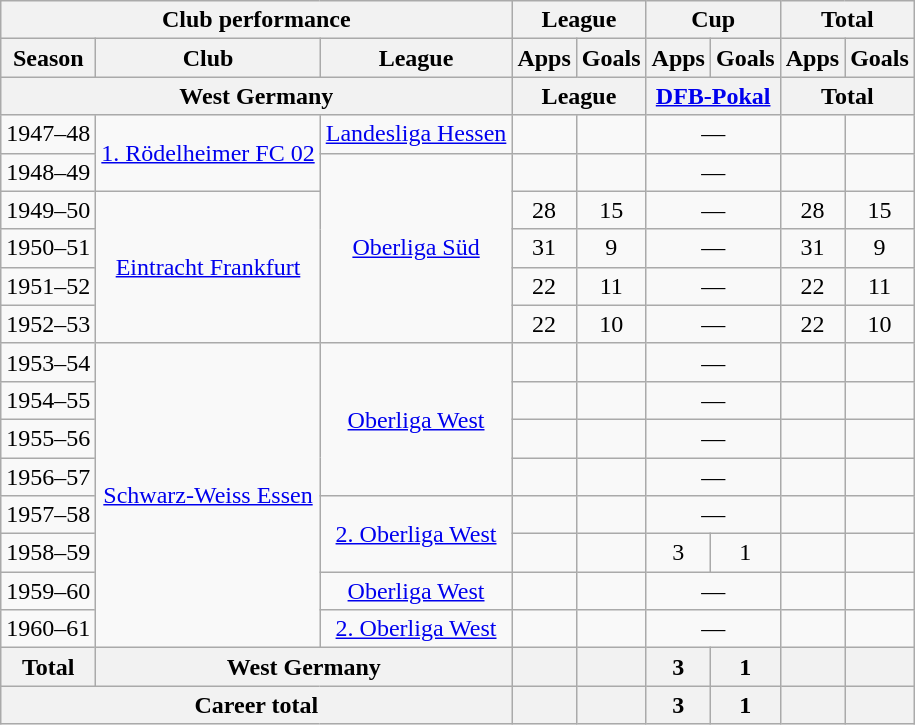<table class="wikitable" style="text-align:center">
<tr>
<th colspan=3>Club performance</th>
<th colspan=2>League</th>
<th colspan=2>Cup</th>
<th colspan=2>Total</th>
</tr>
<tr>
<th>Season</th>
<th>Club</th>
<th>League</th>
<th>Apps</th>
<th>Goals</th>
<th>Apps</th>
<th>Goals</th>
<th>Apps</th>
<th>Goals</th>
</tr>
<tr>
<th colspan=3>West Germany</th>
<th colspan=2>League</th>
<th colspan=2><a href='#'>DFB-Pokal</a></th>
<th colspan=2>Total</th>
</tr>
<tr>
<td>1947–48</td>
<td rowspan="2"><a href='#'>1. Rödelheimer FC 02</a></td>
<td><a href='#'>Landesliga Hessen</a></td>
<td></td>
<td></td>
<td colspan="2">—</td>
<td></td>
<td></td>
</tr>
<tr>
<td>1948–49</td>
<td rowspan="5"><a href='#'>Oberliga Süd</a></td>
<td></td>
<td></td>
<td colspan="2">—</td>
<td></td>
<td></td>
</tr>
<tr>
<td>1949–50</td>
<td rowspan="4"><a href='#'>Eintracht Frankfurt</a></td>
<td>28</td>
<td>15</td>
<td colspan="2">—</td>
<td>28</td>
<td>15</td>
</tr>
<tr>
<td>1950–51</td>
<td>31</td>
<td>9</td>
<td colspan="2">—</td>
<td>31</td>
<td>9</td>
</tr>
<tr>
<td>1951–52</td>
<td>22</td>
<td>11</td>
<td colspan="2">—</td>
<td>22</td>
<td>11</td>
</tr>
<tr>
<td>1952–53</td>
<td>22</td>
<td>10</td>
<td colspan="2">—</td>
<td>22</td>
<td>10</td>
</tr>
<tr>
<td>1953–54</td>
<td rowspan="8"><a href='#'>Schwarz-Weiss Essen</a></td>
<td rowspan="4"><a href='#'>Oberliga West</a></td>
<td></td>
<td></td>
<td colspan="2">—</td>
<td></td>
<td></td>
</tr>
<tr>
<td>1954–55</td>
<td></td>
<td></td>
<td colspan="2">—</td>
<td></td>
<td></td>
</tr>
<tr>
<td>1955–56</td>
<td></td>
<td></td>
<td colspan="2">—</td>
<td></td>
<td></td>
</tr>
<tr>
<td>1956–57</td>
<td></td>
<td></td>
<td colspan="2">—</td>
<td></td>
<td></td>
</tr>
<tr>
<td>1957–58</td>
<td rowspan="2"><a href='#'>2. Oberliga West</a></td>
<td></td>
<td></td>
<td colspan="2">—</td>
<td></td>
<td></td>
</tr>
<tr>
<td>1958–59</td>
<td></td>
<td></td>
<td>3</td>
<td>1</td>
<td></td>
<td></td>
</tr>
<tr>
<td>1959–60</td>
<td><a href='#'>Oberliga West</a></td>
<td></td>
<td></td>
<td colspan="2">—</td>
<td></td>
<td></td>
</tr>
<tr>
<td>1960–61</td>
<td><a href='#'>2. Oberliga West</a></td>
<td></td>
<td></td>
<td colspan="2">—</td>
<td></td>
<td></td>
</tr>
<tr>
<th rowspan=1>Total</th>
<th colspan=2>West Germany</th>
<th></th>
<th></th>
<th>3</th>
<th>1</th>
<th></th>
<th></th>
</tr>
<tr>
<th colspan=3>Career total</th>
<th></th>
<th></th>
<th>3</th>
<th>1</th>
<th></th>
<th></th>
</tr>
</table>
